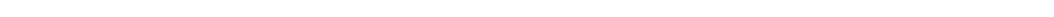<table style="width:1000px; text-align:center;">
<tr style="color:white;">
<td style="background:">31.1%</td>
<td style="background:">20.2%</td>
<td style="background:"><strong>48.7%</strong></td>
</tr>
<tr>
<td></td>
<td></td>
<td></td>
</tr>
</table>
